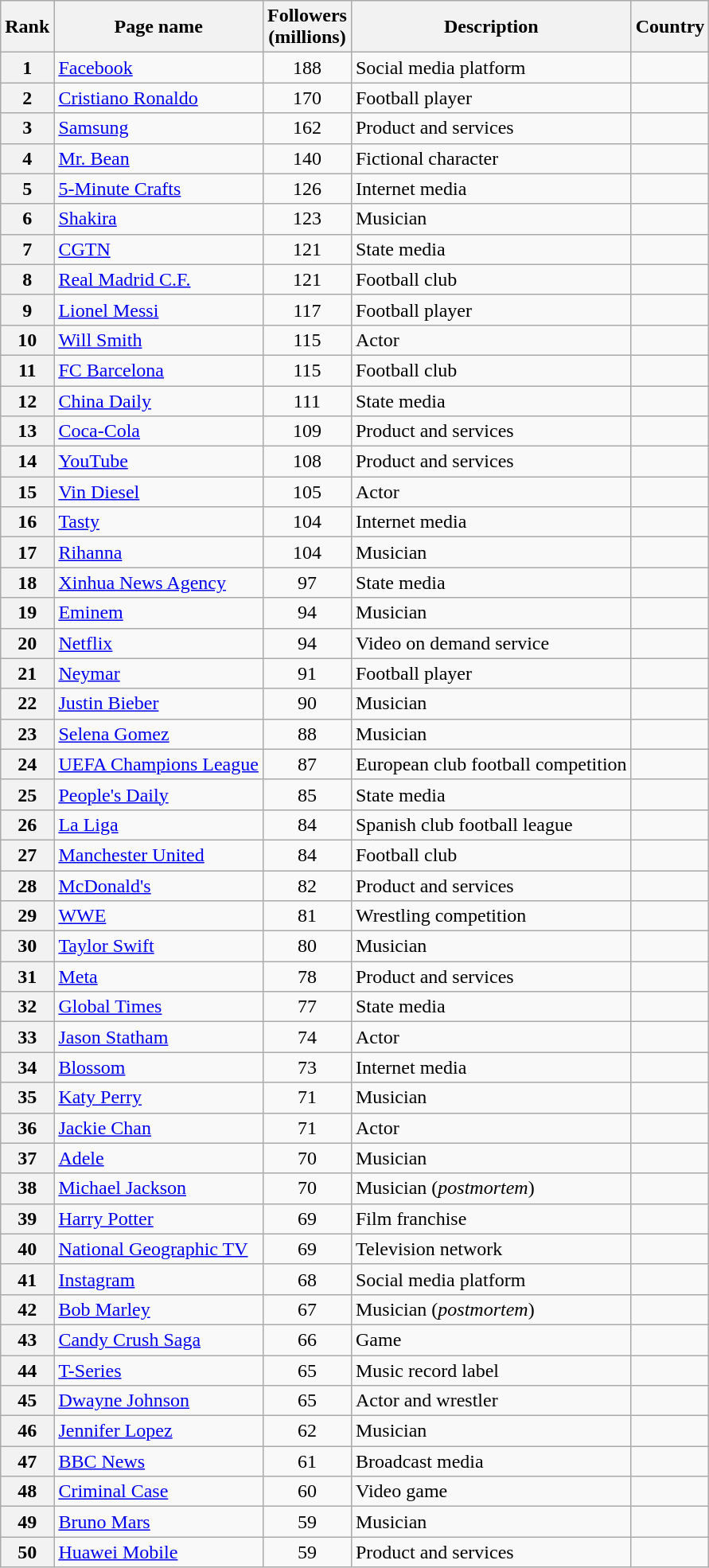<table class="wikitable sortable">
<tr>
<th scope="col">Rank</th>
<th scope="col">Page name</th>
<th scope="col">Followers<br>(millions)</th>
<th scope="col">Description</th>
<th scope="col">Country</th>
</tr>
<tr>
<th scope="row" style="text-align:center;">1</th>
<td><a href='#'>Facebook</a></td>
<td style="text-align:center">188</td>
<td>Social media platform</td>
<td></td>
</tr>
<tr>
<th scope="row" style="text-align:center;">2</th>
<td><a href='#'>Cristiano Ronaldo</a></td>
<td style="text-align:center">170</td>
<td>Football player</td>
<td></td>
</tr>
<tr>
<th scope="row" style="text-align:center;">3</th>
<td><a href='#'>Samsung</a></td>
<td style="text-align:center">162</td>
<td>Product and services</td>
<td></td>
</tr>
<tr>
<th scope="row" style="text-align:center;">4</th>
<td><a href='#'>Mr. Bean</a></td>
<td style="text-align:center">140</td>
<td>Fictional character</td>
<td></td>
</tr>
<tr>
<th scope="row" style="text-align:center;">5</th>
<td><a href='#'>5-Minute Crafts</a></td>
<td style="text-align:center">126</td>
<td>Internet media</td>
<td></td>
</tr>
<tr>
<th scope="row" style="text-align:center;">6</th>
<td><a href='#'>Shakira</a></td>
<td style="text-align:center">123</td>
<td>Musician</td>
<td></td>
</tr>
<tr>
<th scope="row" style="text-align:center;">7</th>
<td><a href='#'>CGTN</a></td>
<td style="text-align:center">121</td>
<td>State media</td>
<td></td>
</tr>
<tr>
<th scope="row" style="text-align:center;">8</th>
<td><a href='#'>Real Madrid C.F.</a></td>
<td style="text-align:center">121</td>
<td>Football club</td>
<td></td>
</tr>
<tr>
<th scope="row" style="text-align:center;">9</th>
<td><a href='#'>Lionel Messi</a></td>
<td style="text-align:center">117</td>
<td>Football player</td>
<td></td>
</tr>
<tr>
<th scope="row" style="text-align:center;">10</th>
<td><a href='#'>Will Smith</a></td>
<td style="text-align:center">115</td>
<td>Actor</td>
<td></td>
</tr>
<tr>
<th scope="row" style="text-align:center;">11</th>
<td><a href='#'>FC Barcelona</a></td>
<td style="text-align:center">115</td>
<td>Football club</td>
<td></td>
</tr>
<tr>
<th scope="row" style="text-align:center;">12</th>
<td><a href='#'>China Daily</a></td>
<td style="text-align:center">111</td>
<td>State media</td>
<td></td>
</tr>
<tr>
<th scope="row" style="text-align:center;">13</th>
<td><a href='#'>Coca-Cola</a></td>
<td style="text-align:center">109</td>
<td>Product and services</td>
<td></td>
</tr>
<tr>
<th scope="row" style="text-align:center;">14</th>
<td><a href='#'>YouTube</a></td>
<td style="text-align:center">108</td>
<td>Product and services</td>
<td></td>
</tr>
<tr>
<th scope="row" style="text-align:center;">15</th>
<td><a href='#'>Vin Diesel</a></td>
<td style="text-align:center">105</td>
<td>Actor</td>
<td></td>
</tr>
<tr>
<th scope="row" style="text-align:center;">16</th>
<td><a href='#'>Tasty</a></td>
<td style="text-align:center">104</td>
<td>Internet media</td>
<td></td>
</tr>
<tr>
<th scope="row" style="text-align:center;">17</th>
<td><a href='#'>Rihanna</a></td>
<td style="text-align:center">104</td>
<td>Musician</td>
<td></td>
</tr>
<tr>
<th scope="row" style="text-align:center;">18</th>
<td><a href='#'>Xinhua News Agency</a></td>
<td style="text-align:center">97</td>
<td>State media</td>
<td></td>
</tr>
<tr>
<th scope="row" style="text-align:center;">19</th>
<td><a href='#'>Eminem</a></td>
<td style="text-align:center">94</td>
<td>Musician</td>
<td></td>
</tr>
<tr>
<th scope="row" style="text-align:center;">20</th>
<td><a href='#'>Netflix</a></td>
<td style="text-align:center">94</td>
<td>Video on demand service</td>
<td></td>
</tr>
<tr>
<th scope="row" style="text-align:center;">21</th>
<td><a href='#'>Neymar</a></td>
<td style="text-align:center">91</td>
<td>Football player</td>
<td></td>
</tr>
<tr>
<th scope="row" style="text-align:center;">22</th>
<td><a href='#'>Justin Bieber</a></td>
<td style="text-align:center">90</td>
<td>Musician</td>
<td></td>
</tr>
<tr>
<th scope="row" style="text-align:center;">23</th>
<td><a href='#'>Selena Gomez</a></td>
<td style="text-align:center">88</td>
<td>Musician</td>
<td></td>
</tr>
<tr>
<th scope="row" style="text-align:center;">24</th>
<td><a href='#'>UEFA Champions League</a></td>
<td style="text-align:center">87</td>
<td>European club football competition</td>
<td></td>
</tr>
<tr>
<th scope="row" style="text-align:center;">25</th>
<td><a href='#'>People's Daily</a></td>
<td style="text-align:center">85</td>
<td>State media</td>
<td></td>
</tr>
<tr>
<th scope="row" style="text-align:center;">26</th>
<td><a href='#'>La Liga</a></td>
<td style="text-align:center">84</td>
<td>Spanish club football league</td>
<td></td>
</tr>
<tr>
<th scope="row" style="text-align:center;">27</th>
<td><a href='#'>Manchester United</a></td>
<td style="text-align:center">84</td>
<td>Football club</td>
<td></td>
</tr>
<tr>
<th scope="row" style="text-align:center;">28</th>
<td><a href='#'>McDonald's</a></td>
<td style="text-align:center">82</td>
<td>Product and services</td>
<td></td>
</tr>
<tr>
<th scope="row" style="text-align:center;">29</th>
<td><a href='#'>WWE</a></td>
<td style="text-align:center">81</td>
<td>Wrestling competition</td>
<td></td>
</tr>
<tr>
<th scope="row" style="text-align:center;">30</th>
<td><a href='#'>Taylor Swift</a></td>
<td style="text-align:center">80</td>
<td>Musician</td>
<td></td>
</tr>
<tr>
<th scope="row" style="text-align:center;">31</th>
<td><a href='#'>Meta</a></td>
<td style="text-align:center">78</td>
<td>Product and services</td>
<td></td>
</tr>
<tr>
<th scope="row" style="text-align:center;">32</th>
<td><a href='#'>Global Times</a></td>
<td style="text-align:center">77</td>
<td>State media</td>
<td></td>
</tr>
<tr>
<th scope="row" style="text-align:center;">33</th>
<td><a href='#'>Jason Statham</a></td>
<td style="text-align:center">74</td>
<td>Actor</td>
<td></td>
</tr>
<tr>
<th scope="row" style="text-align:center;">34</th>
<td><a href='#'>Blossom</a></td>
<td style="text-align:center">73</td>
<td>Internet media</td>
<td></td>
</tr>
<tr>
<th scope="row" style="text-align:center;">35</th>
<td><a href='#'>Katy Perry</a></td>
<td style="text-align:center">71</td>
<td>Musician</td>
<td></td>
</tr>
<tr>
<th scope="row" style="text-align:center;">36</th>
<td><a href='#'>Jackie Chan</a></td>
<td style="text-align:center">71</td>
<td>Actor</td>
<td></td>
</tr>
<tr>
<th scope="row" style="text-align:center;">37</th>
<td><a href='#'>Adele</a></td>
<td style="text-align:center">70</td>
<td>Musician</td>
<td></td>
</tr>
<tr>
<th scope="row" style="text-align:center;">38</th>
<td><a href='#'>Michael Jackson</a></td>
<td style="text-align:center">70</td>
<td>Musician (<em>postmortem</em>)</td>
<td></td>
</tr>
<tr>
<th scope="row" style="text-align:center;">39</th>
<td><a href='#'>Harry Potter</a></td>
<td style="text-align:center">69</td>
<td>Film franchise</td>
<td></td>
</tr>
<tr>
<th scope="row" style="text-align:center;">40</th>
<td><a href='#'>National Geographic TV</a></td>
<td style="text-align:center">69</td>
<td>Television network</td>
<td></td>
</tr>
<tr>
<th scope="row" style="text-align:center;">41</th>
<td><a href='#'>Instagram</a></td>
<td style="text-align:center">68</td>
<td>Social media platform</td>
<td></td>
</tr>
<tr>
<th scope="row" style="text-align:center;">42</th>
<td><a href='#'>Bob Marley</a></td>
<td style="text-align:center">67</td>
<td>Musician (<em>postmortem</em>)</td>
<td></td>
</tr>
<tr>
<th scope="row" style="text-align:center;">43</th>
<td><a href='#'>Candy Crush Saga</a></td>
<td style="text-align:center">66</td>
<td>Game</td>
<td></td>
</tr>
<tr>
<th scope="row" style="text-align:center;">44</th>
<td><a href='#'>T-Series</a></td>
<td style="text-align:center">65</td>
<td>Music record label</td>
<td></td>
</tr>
<tr>
<th scope="row" style="text-align:center;">45</th>
<td><a href='#'>Dwayne Johnson</a></td>
<td style="text-align:center">65</td>
<td>Actor and wrestler</td>
<td></td>
</tr>
<tr>
<th scope="row" style="text-align:center;">46</th>
<td><a href='#'>Jennifer Lopez</a></td>
<td style="text-align:center">62</td>
<td>Musician</td>
<td></td>
</tr>
<tr>
<th scope="row" style="text-align:center;">47</th>
<td><a href='#'>BBC News</a></td>
<td style="text-align:center">61</td>
<td>Broadcast media</td>
<td></td>
</tr>
<tr>
<th scope="row" style="text-align:center;">48</th>
<td><a href='#'>Criminal Case</a></td>
<td style="text-align:center">60</td>
<td>Video game</td>
<td></td>
</tr>
<tr>
<th scope="row" style="text-align:center;">49</th>
<td><a href='#'>Bruno Mars</a></td>
<td style="text-align:center">59</td>
<td>Musician</td>
<td></td>
</tr>
<tr>
<th scope="row" style="text-align:center;">50</th>
<td><a href='#'>Huawei Mobile</a></td>
<td style="text-align:center">59</td>
<td>Product and services</td>
<td></td>
</tr>
</table>
